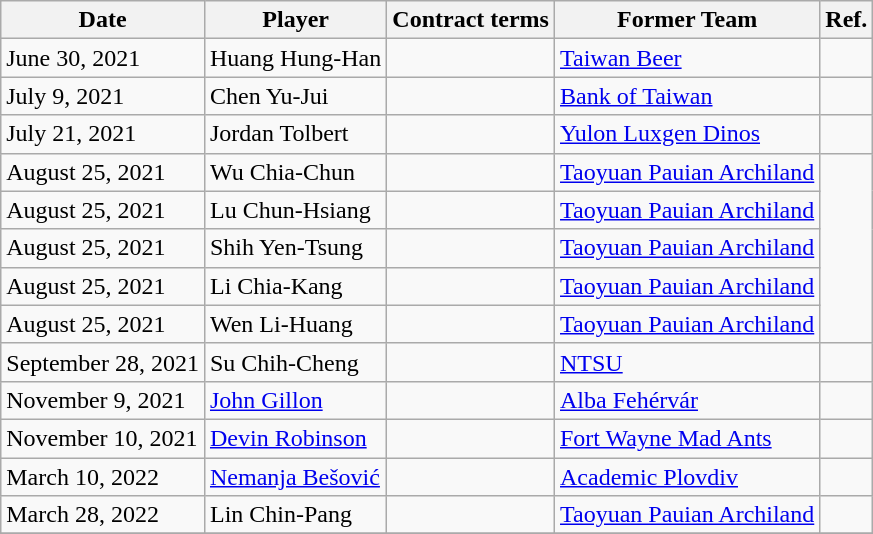<table class="wikitable">
<tr>
<th>Date</th>
<th>Player</th>
<th>Contract terms</th>
<th>Former Team</th>
<th>Ref.</th>
</tr>
<tr>
<td>June 30, 2021</td>
<td>Huang Hung-Han</td>
<td></td>
<td><a href='#'>Taiwan Beer</a></td>
<td></td>
</tr>
<tr>
<td>July 9, 2021</td>
<td>Chen Yu-Jui</td>
<td></td>
<td><a href='#'>Bank of Taiwan</a></td>
<td></td>
</tr>
<tr>
<td>July 21, 2021</td>
<td>Jordan Tolbert</td>
<td></td>
<td><a href='#'>Yulon Luxgen Dinos</a></td>
<td></td>
</tr>
<tr>
<td>August 25, 2021</td>
<td>Wu Chia-Chun</td>
<td></td>
<td><a href='#'>Taoyuan Pauian Archiland</a></td>
<td rowspan=5></td>
</tr>
<tr>
<td>August 25, 2021</td>
<td>Lu Chun-Hsiang</td>
<td></td>
<td><a href='#'>Taoyuan Pauian Archiland</a></td>
</tr>
<tr>
<td>August 25, 2021</td>
<td>Shih Yen-Tsung</td>
<td></td>
<td><a href='#'>Taoyuan Pauian Archiland</a></td>
</tr>
<tr>
<td>August 25, 2021</td>
<td>Li Chia-Kang</td>
<td></td>
<td><a href='#'>Taoyuan Pauian Archiland</a></td>
</tr>
<tr>
<td>August 25, 2021</td>
<td>Wen Li-Huang</td>
<td></td>
<td><a href='#'>Taoyuan Pauian Archiland</a></td>
</tr>
<tr>
<td>September 28, 2021</td>
<td>Su Chih-Cheng</td>
<td></td>
<td><a href='#'>NTSU</a></td>
<td></td>
</tr>
<tr>
<td>November 9, 2021</td>
<td><a href='#'>John Gillon</a></td>
<td></td>
<td><a href='#'>Alba Fehérvár</a></td>
<td></td>
</tr>
<tr>
<td>November 10, 2021</td>
<td><a href='#'>Devin Robinson</a></td>
<td></td>
<td><a href='#'>Fort Wayne Mad Ants</a></td>
<td></td>
</tr>
<tr>
<td>March 10, 2022</td>
<td><a href='#'>Nemanja Bešović</a></td>
<td></td>
<td><a href='#'>Academic Plovdiv</a></td>
<td></td>
</tr>
<tr>
<td>March 28, 2022</td>
<td>Lin Chin-Pang</td>
<td></td>
<td><a href='#'>Taoyuan Pauian Archiland</a></td>
<td></td>
</tr>
<tr>
</tr>
</table>
